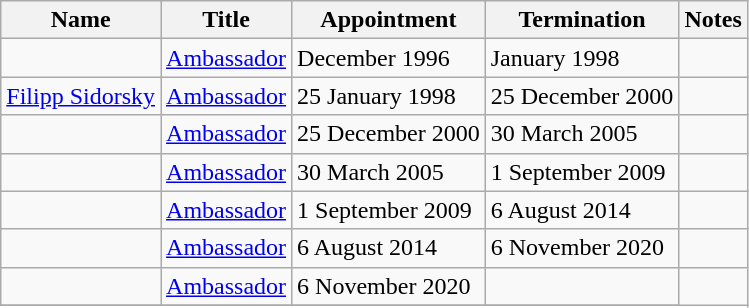<table class="wikitable">
<tr valign="middle">
<th>Name</th>
<th>Title</th>
<th>Appointment</th>
<th>Termination</th>
<th>Notes</th>
</tr>
<tr>
<td></td>
<td><a href='#'>Ambassador</a></td>
<td>December 1996</td>
<td>January 1998</td>
<td></td>
</tr>
<tr>
<td><a href='#'>Filipp Sidorsky</a></td>
<td><a href='#'>Ambassador</a></td>
<td>25 January 1998</td>
<td>25 December 2000</td>
<td></td>
</tr>
<tr>
<td></td>
<td><a href='#'>Ambassador</a></td>
<td>25 December 2000</td>
<td>30 March 2005</td>
<td></td>
</tr>
<tr>
<td></td>
<td><a href='#'>Ambassador</a></td>
<td>30 March 2005</td>
<td>1 September 2009</td>
<td></td>
</tr>
<tr>
<td></td>
<td><a href='#'>Ambassador</a></td>
<td>1 September 2009</td>
<td>6 August 2014</td>
<td></td>
</tr>
<tr>
<td></td>
<td><a href='#'>Ambassador</a></td>
<td>6 August 2014</td>
<td>6 November 2020</td>
<td></td>
</tr>
<tr>
<td></td>
<td><a href='#'>Ambassador</a></td>
<td>6 November 2020</td>
<td></td>
</tr>
<tr>
</tr>
</table>
